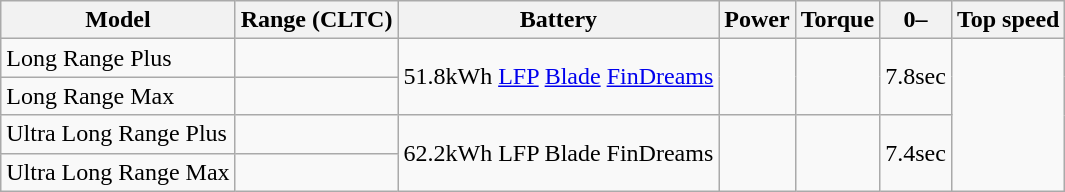<table class="wikitable">
<tr>
<th>Model</th>
<th>Range (CLTC)</th>
<th>Battery</th>
<th>Power</th>
<th>Torque</th>
<th>0–</th>
<th>Top speed</th>
</tr>
<tr>
<td>Long Range Plus</td>
<td></td>
<td rowspan="2">51.8kWh <a href='#'>LFP</a> <a href='#'>Blade</a> <a href='#'>FinDreams</a></td>
<td rowspan="2"></td>
<td rowspan="2"></td>
<td rowspan="2">7.8sec</td>
<td rowspan="4"></td>
</tr>
<tr>
<td>Long Range Max</td>
<td></td>
</tr>
<tr>
<td>Ultra Long Range Plus</td>
<td></td>
<td rowspan="2">62.2kWh LFP Blade FinDreams</td>
<td rowspan="2"></td>
<td rowspan="2"></td>
<td rowspan="2">7.4sec</td>
</tr>
<tr>
<td>Ultra Long Range Max</td>
<td></td>
</tr>
</table>
